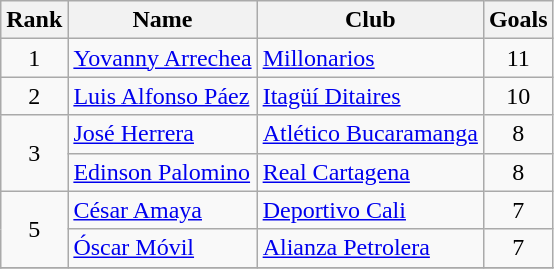<table class="wikitable" border="1">
<tr>
<th>Rank</th>
<th>Name</th>
<th>Club</th>
<th>Goals</th>
</tr>
<tr>
<td align=center>1</td>
<td> <a href='#'>Yovanny Arrechea</a></td>
<td><a href='#'>Millonarios</a></td>
<td align=center>11</td>
</tr>
<tr>
<td align=center>2</td>
<td> <a href='#'>Luis Alfonso Páez</a></td>
<td><a href='#'>Itagüí Ditaires</a></td>
<td align=center>10</td>
</tr>
<tr>
<td align=center rowspan=2>3</td>
<td> <a href='#'>José Herrera</a></td>
<td><a href='#'>Atlético Bucaramanga</a></td>
<td align=center>8</td>
</tr>
<tr>
<td> <a href='#'>Edinson Palomino</a></td>
<td><a href='#'>Real Cartagena</a></td>
<td align=center>8</td>
</tr>
<tr>
<td align=center rowspan=2>5</td>
<td> <a href='#'>César Amaya</a></td>
<td><a href='#'>Deportivo Cali</a></td>
<td align=center>7</td>
</tr>
<tr>
<td> <a href='#'>Óscar Móvil</a></td>
<td><a href='#'>Alianza Petrolera</a></td>
<td align=center>7</td>
</tr>
<tr>
</tr>
</table>
